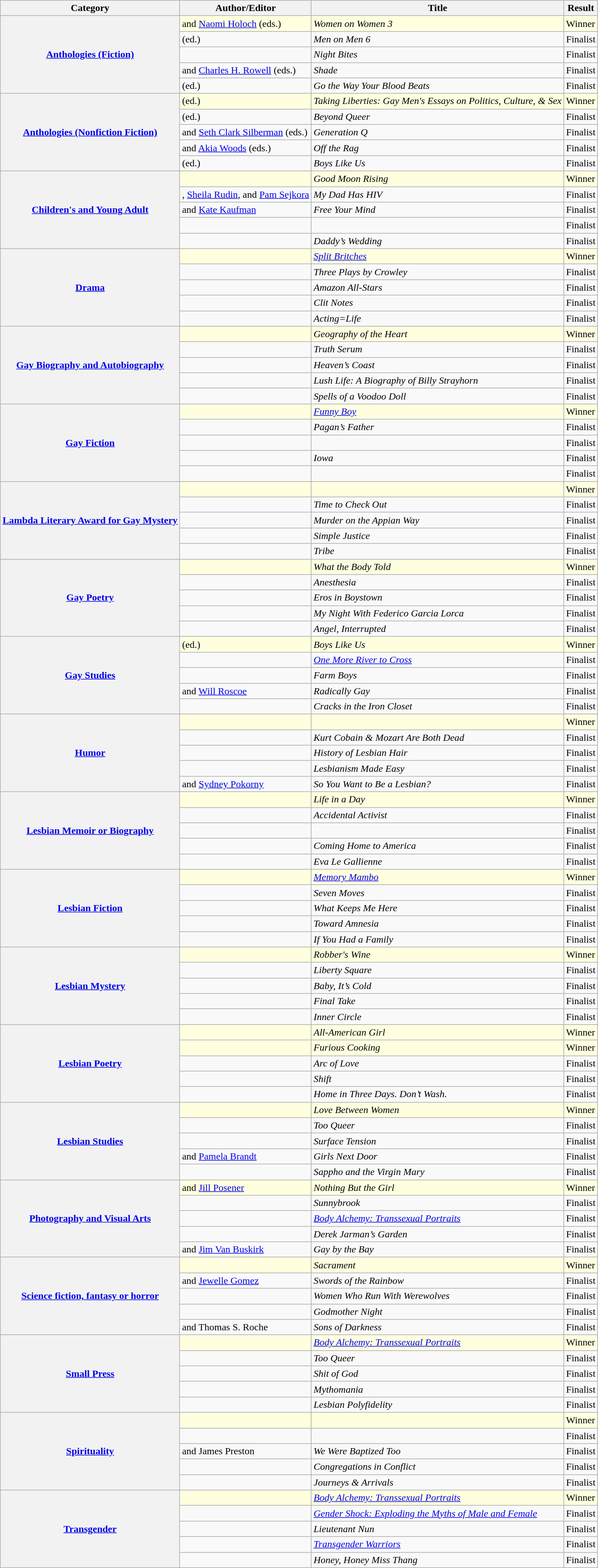<table class="wikitable">
<tr>
<th>Category</th>
<th>Author/Editor</th>
<th>Title</th>
<th>Result</th>
</tr>
<tr style=background:lightyellow>
<th rowspan="5"><a href='#'>Anthologies (Fiction)</a></th>
<td> and <a href='#'>Naomi Holoch</a> (eds.)</td>
<td><em>Women on Women 3</em></td>
<td>Winner</td>
</tr>
<tr>
<td> (ed.)</td>
<td><em>Men on Men 6</em></td>
<td>Finalist</td>
</tr>
<tr>
<td></td>
<td><em>Night Bites</em></td>
<td>Finalist</td>
</tr>
<tr>
<td> and <a href='#'>Charles H. Rowell</a> (eds.)</td>
<td><em>Shade</em></td>
<td>Finalist</td>
</tr>
<tr>
<td> (ed.)</td>
<td><em>Go the Way Your Blood Beats</em></td>
<td>Finalist</td>
</tr>
<tr style=background:lightyellow>
<th rowspan="5"><a href='#'>Anthologies (Nonfiction Fiction)</a></th>
<td> (ed.)</td>
<td><em>Taking Liberties: Gay Men's Essays on Politics, Culture, & Sex</em></td>
<td>Winner</td>
</tr>
<tr>
<td> (ed.)</td>
<td><em>Beyond Queer</em></td>
<td>Finalist</td>
</tr>
<tr>
<td> and <a href='#'>Seth Clark Silberman</a> (eds.)</td>
<td><em>Generation Q</em></td>
<td>Finalist</td>
</tr>
<tr>
<td> and <a href='#'>Akia Woods</a> (eds.)</td>
<td><em>Off the Rag</em></td>
<td>Finalist</td>
</tr>
<tr>
<td> (ed.)</td>
<td><em>Boys Like Us</em></td>
<td>Finalist</td>
</tr>
<tr style=background:lightyellow>
<th rowspan="5"><a href='#'>Children's and Young Adult</a></th>
<td></td>
<td><em>Good Moon Rising</em></td>
<td>Winner</td>
</tr>
<tr>
<td>, <a href='#'>Sheila Rudin</a>, and <a href='#'>Pam Sejkora</a></td>
<td><em>My Dad Has HIV</em></td>
<td>Finalist</td>
</tr>
<tr>
<td> and <a href='#'>Kate Kaufman</a></td>
<td><em>Free Your Mind</em></td>
<td>Finalist</td>
</tr>
<tr>
<td></td>
<td><em></em></td>
<td>Finalist</td>
</tr>
<tr>
<td></td>
<td><em>Daddy’s Wedding</em></td>
<td>Finalist</td>
</tr>
<tr style=background:lightyellow>
<th rowspan="5"><a href='#'>Drama</a></th>
<td></td>
<td><em><a href='#'>Split Britches</a></em></td>
<td>Winner</td>
</tr>
<tr>
<td></td>
<td><em>Three Plays by Crowley</em></td>
<td>Finalist</td>
</tr>
<tr>
<td></td>
<td><em>Amazon All-Stars</em></td>
<td>Finalist</td>
</tr>
<tr>
<td></td>
<td><em>Clit Notes</em></td>
<td>Finalist</td>
</tr>
<tr>
<td></td>
<td><em>Acting=Life</em></td>
<td>Finalist</td>
</tr>
<tr style=background:lightyellow>
<th rowspan="5"><a href='#'>Gay Biography and Autobiography</a></th>
<td></td>
<td><em>Geography of the Heart</em></td>
<td>Winner</td>
</tr>
<tr>
<td></td>
<td><em>Truth Serum</em></td>
<td>Finalist</td>
</tr>
<tr>
<td></td>
<td><em>Heaven’s Coast</em></td>
<td>Finalist</td>
</tr>
<tr>
<td></td>
<td><em>Lush Life: A Biography of Billy Strayhorn</em></td>
<td>Finalist</td>
</tr>
<tr>
<td></td>
<td><em>Spells of a Voodoo Doll</em></td>
<td>Finalist</td>
</tr>
<tr style=background:lightyellow>
<th rowspan="5"><a href='#'>Gay Fiction</a></th>
<td></td>
<td><em><a href='#'>Funny Boy</a></em></td>
<td>Winner</td>
</tr>
<tr>
<td></td>
<td><em>Pagan’s Father</em></td>
<td>Finalist</td>
</tr>
<tr>
<td></td>
<td><em></em></td>
<td>Finalist</td>
</tr>
<tr>
<td></td>
<td><em>Iowa</em></td>
<td>Finalist</td>
</tr>
<tr>
<td></td>
<td><em></em></td>
<td>Finalist</td>
</tr>
<tr style=background:lightyellow>
<th rowspan="5"><a href='#'>Lambda Literary Award for Gay Mystery</a></th>
<td></td>
<td><em></em></td>
<td>Winner</td>
</tr>
<tr>
<td></td>
<td><em>Time to Check Out</em></td>
<td>Finalist</td>
</tr>
<tr>
<td></td>
<td><em>Murder on the Appian Way</em></td>
<td>Finalist</td>
</tr>
<tr>
<td></td>
<td><em>Simple Justice</em></td>
<td>Finalist</td>
</tr>
<tr>
<td></td>
<td><em>Tribe</em></td>
<td>Finalist</td>
</tr>
<tr style=background:lightyellow>
<th rowspan="5"><a href='#'>Gay Poetry</a></th>
<td></td>
<td><em>What the Body Told</em></td>
<td>Winner</td>
</tr>
<tr>
<td></td>
<td><em>Anesthesia</em></td>
<td>Finalist</td>
</tr>
<tr>
<td></td>
<td><em>Eros in Boystown</em></td>
<td>Finalist</td>
</tr>
<tr>
<td></td>
<td><em>My Night With Federico Garcia Lorca</em></td>
<td>Finalist</td>
</tr>
<tr>
<td></td>
<td><em>Angel, Interrupted</em></td>
<td>Finalist</td>
</tr>
<tr style=background:lightyellow>
<th rowspan="5"><a href='#'>Gay Studies</a></th>
<td> (ed.)</td>
<td><em>Boys Like Us</em></td>
<td>Winner</td>
</tr>
<tr>
<td></td>
<td><em><a href='#'>One More River to Cross</a></em></td>
<td>Finalist</td>
</tr>
<tr>
<td></td>
<td><em>Farm Boys</em></td>
<td>Finalist</td>
</tr>
<tr>
<td> and <a href='#'>Will Roscoe</a></td>
<td><em>Radically Gay</em></td>
<td>Finalist</td>
</tr>
<tr>
<td></td>
<td><em>Cracks in the Iron Closet</em></td>
<td>Finalist</td>
</tr>
<tr style=background:lightyellow>
<th rowspan="5"><a href='#'>Humor</a></th>
<td></td>
<td><em></em></td>
<td>Winner</td>
</tr>
<tr>
<td></td>
<td><em>Kurt Cobain & Mozart Are Both Dead</em></td>
<td>Finalist</td>
</tr>
<tr>
<td></td>
<td><em>History of Lesbian Hair</em></td>
<td>Finalist</td>
</tr>
<tr>
<td></td>
<td><em>Lesbianism Made Easy</em></td>
<td>Finalist</td>
</tr>
<tr>
<td> and <a href='#'>Sydney Pokorny</a></td>
<td><em>So You Want to Be a Lesbian?</em></td>
<td>Finalist</td>
</tr>
<tr style=background:lightyellow>
<th rowspan="5"><a href='#'>Lesbian Memoir or Biography</a></th>
<td></td>
<td><em>Life in a Day</em></td>
<td>Winner</td>
</tr>
<tr>
<td></td>
<td><em>Accidental Activist</em></td>
<td>Finalist</td>
</tr>
<tr>
<td></td>
<td><em></em></td>
<td>Finalist</td>
</tr>
<tr>
<td></td>
<td><em>Coming Home to America</em></td>
<td>Finalist</td>
</tr>
<tr>
<td></td>
<td><em>Eva Le Gallienne</em></td>
<td>Finalist</td>
</tr>
<tr style=background:lightyellow>
<th rowspan="5"><a href='#'>Lesbian Fiction</a></th>
<td></td>
<td><em><a href='#'>Memory Mambo</a></em></td>
<td>Winner</td>
</tr>
<tr>
<td></td>
<td><em>Seven Moves</em></td>
<td>Finalist</td>
</tr>
<tr>
<td></td>
<td><em>What Keeps Me Here</em></td>
<td>Finalist</td>
</tr>
<tr>
<td></td>
<td><em>Toward Amnesia</em></td>
<td>Finalist</td>
</tr>
<tr>
<td></td>
<td><em>If You Had a Family</em></td>
<td>Finalist</td>
</tr>
<tr style=background:lightyellow>
<th rowspan="5"><a href='#'>Lesbian Mystery</a></th>
<td></td>
<td><em>Robber's Wine</em></td>
<td>Winner</td>
</tr>
<tr>
<td></td>
<td><em>Liberty Square</em></td>
<td>Finalist</td>
</tr>
<tr>
<td></td>
<td><em>Baby, It’s Cold</em></td>
<td>Finalist</td>
</tr>
<tr>
<td></td>
<td><em>Final Take</em></td>
<td>Finalist</td>
</tr>
<tr>
<td></td>
<td><em>Inner Circle</em></td>
<td>Finalist</td>
</tr>
<tr style=background:lightyellow>
<th rowspan="5"><a href='#'>Lesbian Poetry</a></th>
<td></td>
<td><em>All-American Girl</em></td>
<td>Winner</td>
</tr>
<tr style=background:lightyellow>
<td></td>
<td><em>Furious Cooking</em></td>
<td>Winner</td>
</tr>
<tr>
<td></td>
<td><em>Arc of Love</em></td>
<td>Finalist</td>
</tr>
<tr>
<td></td>
<td><em>Shift</em></td>
<td>Finalist</td>
</tr>
<tr>
<td></td>
<td><em>Home in Three Days. Don’t Wash.</em></td>
<td>Finalist</td>
</tr>
<tr style=background:lightyellow>
<th rowspan="5"><a href='#'>Lesbian Studies</a></th>
<td></td>
<td><em>Love Between Women</em></td>
<td>Winner</td>
</tr>
<tr>
<td></td>
<td><em>Too Queer</em></td>
<td>Finalist</td>
</tr>
<tr>
<td></td>
<td><em>Surface Tension</em></td>
<td>Finalist</td>
</tr>
<tr>
<td> and <a href='#'>Pamela Brandt</a></td>
<td><em>Girls Next Door</em></td>
<td>Finalist</td>
</tr>
<tr>
<td></td>
<td><em>Sappho and the Virgin Mary</em></td>
<td>Finalist</td>
</tr>
<tr style=background:lightyellow>
<th rowspan="5"><a href='#'>Photography and Visual Arts</a></th>
<td> and <a href='#'>Jill Posener</a></td>
<td><em>Nothing But the Girl</em></td>
<td>Winner</td>
</tr>
<tr>
<td></td>
<td><em>Sunnybrook</em></td>
<td>Finalist</td>
</tr>
<tr>
<td></td>
<td><em><a href='#'>Body Alchemy: Transsexual Portraits</a></em></td>
<td>Finalist</td>
</tr>
<tr>
<td></td>
<td><em>Derek Jarman’s Garden</em></td>
<td>Finalist</td>
</tr>
<tr>
<td> and <a href='#'>Jim Van Buskirk</a></td>
<td><em>Gay by the Bay</em></td>
<td>Finalist</td>
</tr>
<tr style=background:lightyellow>
<th rowspan="5"><a href='#'>Science fiction, fantasy or horror</a></th>
<td></td>
<td><em>Sacrament</em></td>
<td>Winner</td>
</tr>
<tr>
<td> and <a href='#'>Jewelle Gomez</a></td>
<td><em>Swords of the Rainbow</em></td>
<td>Finalist</td>
</tr>
<tr>
<td></td>
<td><em>Women Who Run With Werewolves</em></td>
<td>Finalist</td>
</tr>
<tr>
<td></td>
<td><em>Godmother Night</em></td>
<td>Finalist</td>
</tr>
<tr>
<td> and Thomas S. Roche</td>
<td><em>Sons of Darkness</em></td>
<td>Finalist</td>
</tr>
<tr style=background:lightyellow>
<th rowspan="5"><a href='#'>Small Press</a></th>
<td></td>
<td><em><a href='#'>Body Alchemy: Transsexual Portraits</a></em></td>
<td>Winner</td>
</tr>
<tr>
<td></td>
<td><em>Too Queer</em></td>
<td>Finalist</td>
</tr>
<tr>
<td></td>
<td><em>Shit of God</em></td>
<td>Finalist</td>
</tr>
<tr>
<td></td>
<td><em>Mythomania</em></td>
<td>Finalist</td>
</tr>
<tr>
<td></td>
<td><em>Lesbian Polyfidelity</em></td>
<td>Finalist</td>
</tr>
<tr style=background:lightyellow>
<th rowspan="5"><a href='#'>Spirituality</a></th>
<td></td>
<td><em></em></td>
<td>Winner</td>
</tr>
<tr>
<td></td>
<td><em></em></td>
<td>Finalist</td>
</tr>
<tr>
<td> and James Preston</td>
<td><em>We Were Baptized Too</em></td>
<td>Finalist</td>
</tr>
<tr>
<td></td>
<td><em>Congregations in Conflict</em></td>
<td>Finalist</td>
</tr>
<tr>
<td></td>
<td><em>Journeys & Arrivals</em></td>
<td>Finalist</td>
</tr>
<tr style=background:lightyellow>
<th rowspan="5"><a href='#'>Transgender</a></th>
<td></td>
<td><em><a href='#'>Body Alchemy: Transsexual Portraits</a></em></td>
<td>Winner</td>
</tr>
<tr>
<td></td>
<td><em><a href='#'>Gender Shock: Exploding the Myths of Male and Female</a></em></td>
<td>Finalist</td>
</tr>
<tr>
<td></td>
<td><em>Lieutenant Nun</em></td>
<td>Finalist</td>
</tr>
<tr>
<td></td>
<td><em><a href='#'>Transgender Warriors</a></em></td>
<td>Finalist</td>
</tr>
<tr>
<td></td>
<td><em>Honey, Honey Miss Thang</em></td>
<td>Finalist</td>
</tr>
</table>
